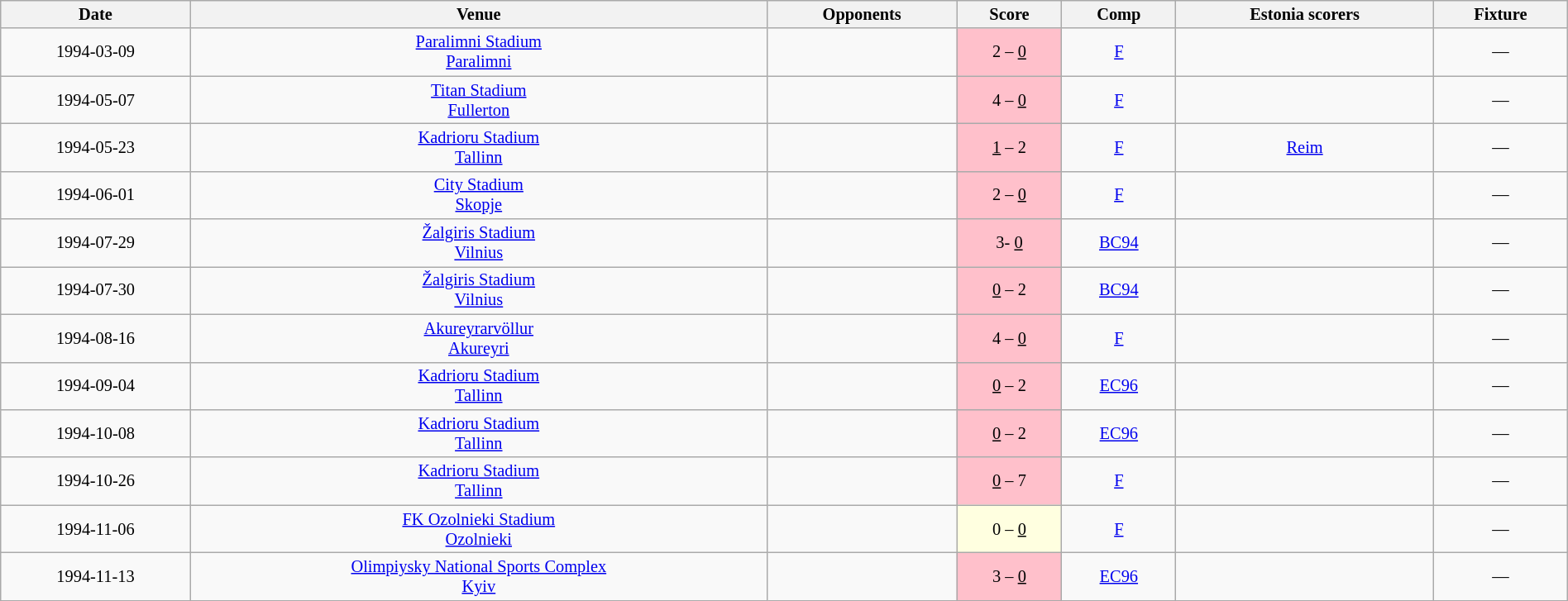<table class="wikitable" style="font-size:85%; text-align:center;" width="100%">
<tr>
<th>Date</th>
<th>Venue</th>
<th>Opponents</th>
<th>Score</th>
<th>Comp</th>
<th>Estonia scorers</th>
<th>Fixture</th>
</tr>
<tr>
<td>1994-03-09</td>
<td><a href='#'>Paralimni Stadium</a><br> <a href='#'>Paralimni</a></td>
<td></td>
<td bgcolor="pink">2 – <u>0</u></td>
<td><a href='#'>F</a></td>
<td></td>
<td>—</td>
</tr>
<tr>
<td>1994-05-07</td>
<td><a href='#'>Titan Stadium</a><br> <a href='#'>Fullerton</a></td>
<td></td>
<td bgcolor="pink">4 – <u>0</u></td>
<td><a href='#'>F</a></td>
<td></td>
<td>—</td>
</tr>
<tr>
<td>1994-05-23</td>
<td><a href='#'>Kadrioru Stadium</a><br> <a href='#'>Tallinn</a></td>
<td></td>
<td bgcolor="pink"><u>1</u> – 2</td>
<td><a href='#'>F</a></td>
<td><a href='#'>Reim</a>  </td>
<td>—</td>
</tr>
<tr>
<td>1994-06-01</td>
<td><a href='#'>City Stadium</a><br> <a href='#'>Skopje</a></td>
<td></td>
<td bgcolor="pink">2 – <u>0</u></td>
<td><a href='#'>F</a></td>
<td></td>
<td>—</td>
</tr>
<tr>
<td>1994-07-29</td>
<td><a href='#'>Žalgiris Stadium</a><br> <a href='#'>Vilnius</a></td>
<td></td>
<td bgcolor="pink">3- <u>0</u></td>
<td><a href='#'>BC94</a></td>
<td></td>
<td>—</td>
</tr>
<tr>
<td>1994-07-30</td>
<td><a href='#'>Žalgiris Stadium</a><br> <a href='#'>Vilnius</a></td>
<td></td>
<td bgcolor="pink"><u>0</u> – 2</td>
<td><a href='#'>BC94</a></td>
<td></td>
<td>—</td>
</tr>
<tr>
<td>1994-08-16</td>
<td><a href='#'>Akureyrarvöllur</a><br> <a href='#'>Akureyri</a></td>
<td></td>
<td bgcolor="pink">4 – <u>0</u></td>
<td><a href='#'>F</a></td>
<td></td>
<td>—</td>
</tr>
<tr>
<td>1994-09-04</td>
<td><a href='#'>Kadrioru Stadium</a><br> <a href='#'>Tallinn</a></td>
<td></td>
<td bgcolor="pink"><u>0</u> – 2</td>
<td><a href='#'>EC96</a></td>
<td></td>
<td>—</td>
</tr>
<tr>
<td>1994-10-08</td>
<td><a href='#'>Kadrioru Stadium</a><br> <a href='#'>Tallinn</a></td>
<td></td>
<td bgcolor="pink"><u>0</u> – 2</td>
<td><a href='#'>EC96</a></td>
<td></td>
<td>—</td>
</tr>
<tr>
<td>1994-10-26</td>
<td><a href='#'>Kadrioru Stadium</a><br> <a href='#'>Tallinn</a></td>
<td></td>
<td bgcolor="pink"><u>0</u> – 7</td>
<td><a href='#'>F</a></td>
<td></td>
<td>—</td>
</tr>
<tr>
<td>1994-11-06</td>
<td><a href='#'>FK Ozolnieki Stadium</a><br> <a href='#'>Ozolnieki</a></td>
<td></td>
<td bgcolor="lightyellow">0 – <u>0</u></td>
<td><a href='#'>F</a></td>
<td></td>
<td>—</td>
</tr>
<tr>
<td>1994-11-13</td>
<td><a href='#'>Olimpiysky National Sports Complex</a><br> <a href='#'>Kyiv</a></td>
<td></td>
<td bgcolor="pink">3 – <u>0</u></td>
<td><a href='#'>EC96</a></td>
<td></td>
<td>—</td>
</tr>
</table>
